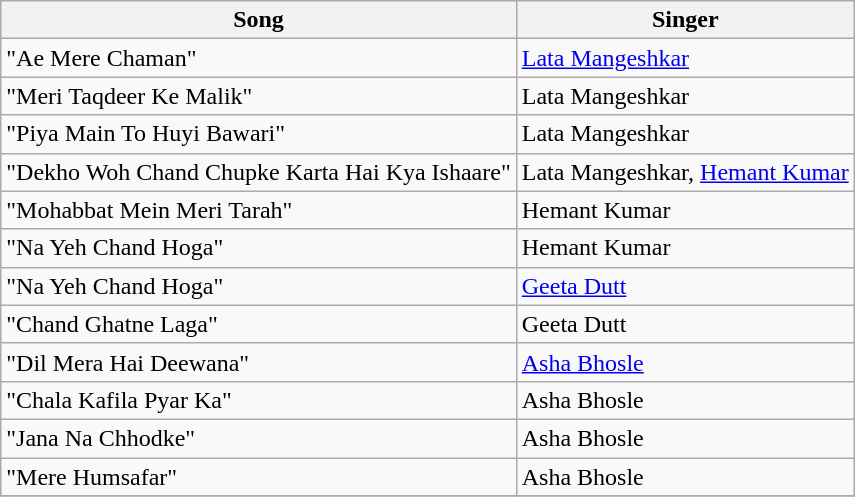<table class="wikitable">
<tr>
<th>Song</th>
<th>Singer</th>
</tr>
<tr>
<td>"Ae Mere Chaman"</td>
<td><a href='#'>Lata Mangeshkar</a></td>
</tr>
<tr>
<td>"Meri Taqdeer Ke Malik"</td>
<td>Lata Mangeshkar</td>
</tr>
<tr>
<td>"Piya Main To Huyi Bawari"</td>
<td>Lata Mangeshkar</td>
</tr>
<tr>
<td>"Dekho Woh Chand Chupke Karta Hai Kya Ishaare"</td>
<td>Lata Mangeshkar, <a href='#'>Hemant Kumar</a></td>
</tr>
<tr>
<td>"Mohabbat Mein Meri Tarah"</td>
<td>Hemant Kumar</td>
</tr>
<tr>
<td>"Na Yeh Chand Hoga"</td>
<td>Hemant Kumar</td>
</tr>
<tr>
<td>"Na Yeh Chand Hoga"</td>
<td><a href='#'>Geeta Dutt</a></td>
</tr>
<tr>
<td>"Chand Ghatne Laga"</td>
<td>Geeta Dutt</td>
</tr>
<tr>
<td>"Dil Mera Hai Deewana"</td>
<td><a href='#'>Asha Bhosle</a></td>
</tr>
<tr>
<td>"Chala Kafila Pyar Ka"</td>
<td>Asha Bhosle</td>
</tr>
<tr>
<td>"Jana Na Chhodke"</td>
<td>Asha Bhosle</td>
</tr>
<tr>
<td>"Mere Humsafar"</td>
<td>Asha Bhosle</td>
</tr>
<tr>
</tr>
</table>
